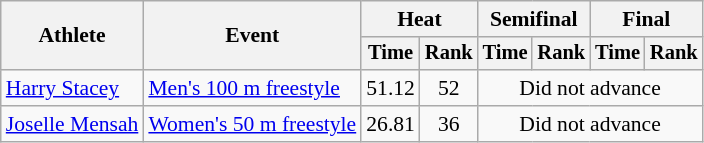<table class=wikitable style="font-size:90%">
<tr>
<th rowspan="2">Athlete</th>
<th rowspan="2">Event</th>
<th colspan="2">Heat</th>
<th colspan="2">Semifinal</th>
<th colspan="2">Final</th>
</tr>
<tr style="font-size:95%">
<th>Time</th>
<th>Rank</th>
<th>Time</th>
<th>Rank</th>
<th>Time</th>
<th>Rank</th>
</tr>
<tr align=center>
<td align=left><a href='#'>Harry Stacey</a></td>
<td align=left><a href='#'>Men's 100 m freestyle</a></td>
<td>51.12</td>
<td>52</td>
<td colspan=4>Did not advance</td>
</tr>
<tr align=center>
<td align=left><a href='#'>Joselle Mensah</a></td>
<td align=left><a href='#'>Women's 50 m freestyle</a></td>
<td>26.81</td>
<td>36</td>
<td colspan=4>Did not advance</td>
</tr>
</table>
